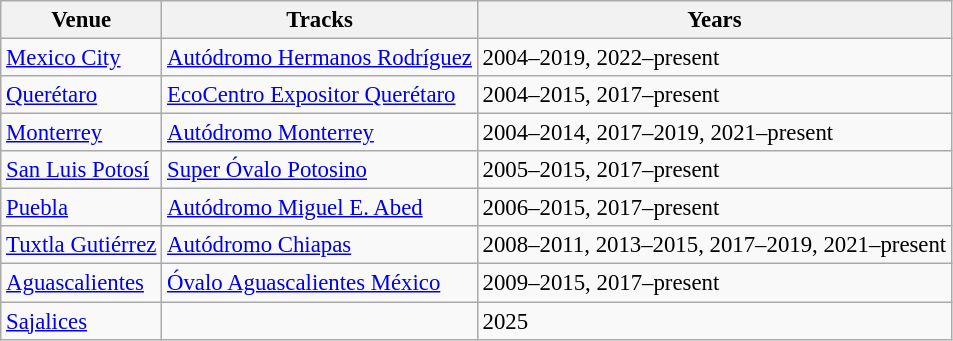<table class="wikitable" style="font-size:95%">
<tr>
<th>Venue</th>
<th>Tracks</th>
<th>Years</th>
</tr>
<tr>
<td> <a href='#'>Mexico City</a></td>
<td><a href='#'>Autódromo Hermanos Rodríguez</a></td>
<td>2004–2019, 2022–present</td>
</tr>
<tr>
<td> <a href='#'>Querétaro</a></td>
<td><a href='#'>EcoCentro Expositor Querétaro</a></td>
<td>2004–2015, 2017–present</td>
</tr>
<tr>
<td> <a href='#'>Monterrey</a></td>
<td><a href='#'>Autódromo Monterrey</a></td>
<td>2004–2014, 2017–2019, 2021–present</td>
</tr>
<tr>
<td> <a href='#'>San Luis Potosí</a></td>
<td><a href='#'>Super Óvalo Potosino</a></td>
<td>2005–2015, 2017–present</td>
</tr>
<tr>
<td> <a href='#'>Puebla</a></td>
<td><a href='#'>Autódromo Miguel E. Abed</a></td>
<td>2006–2015, 2017–present</td>
</tr>
<tr>
<td> <a href='#'>Tuxtla Gutiérrez</a></td>
<td><a href='#'>Autódromo Chiapas</a></td>
<td>2008–2011, 2013–2015, 2017–2019, 2021–present</td>
</tr>
<tr>
<td> <a href='#'>Aguascalientes</a></td>
<td><a href='#'>Óvalo Aguascalientes México</a></td>
<td>2009–2015, 2017–present</td>
</tr>
<tr>
<td> <a href='#'>Sajalices</a></td>
<td></td>
<td>2025</td>
</tr>
</table>
